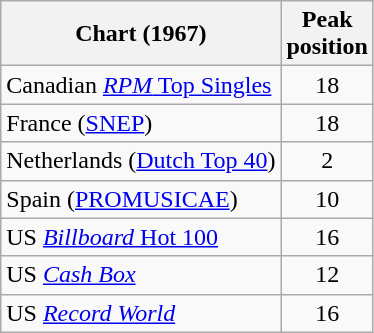<table class="wikitable sortable">
<tr>
<th>Chart (1967)</th>
<th>Peak<br>position</th>
</tr>
<tr>
<td>Canadian <a href='#'><em>RPM</em> Top Singles</a></td>
<td align="center">18</td>
</tr>
<tr>
<td>France (<a href='#'>SNEP</a>)</td>
<td align="center">18</td>
</tr>
<tr>
<td>Netherlands (<a href='#'>Dutch Top 40</a>)</td>
<td align="center">2</td>
</tr>
<tr>
<td>Spain (<a href='#'>PROMUSICAE</a>)</td>
<td align="center">10</td>
</tr>
<tr>
<td>US <a href='#'><em>Billboard</em> Hot 100</a></td>
<td align="center">16</td>
</tr>
<tr>
<td>US <em><a href='#'>Cash Box</a></em></td>
<td align="center">12</td>
</tr>
<tr>
<td>US <em><a href='#'>Record World</a></em></td>
<td align="center">16</td>
</tr>
</table>
